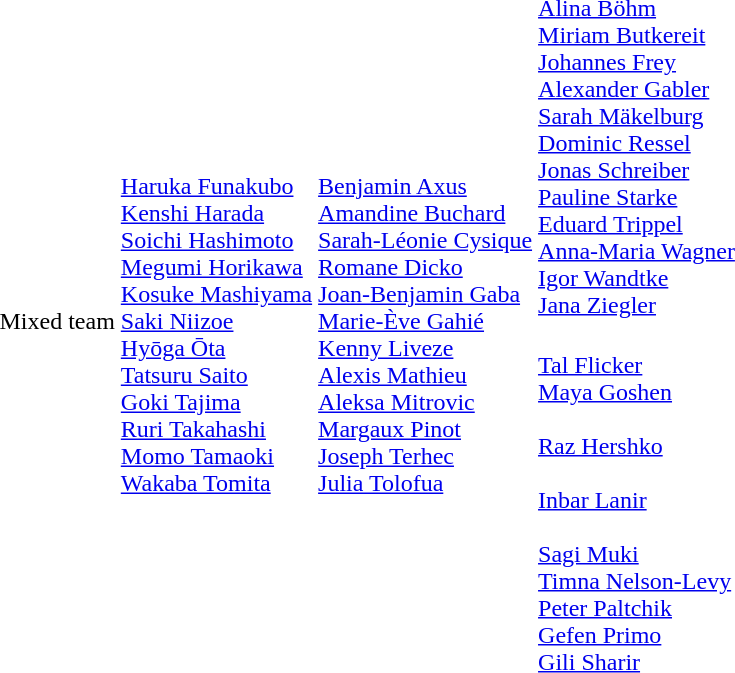<table>
<tr>
<td rowspan=2>Mixed team<br></td>
<td rowspan=2><br><a href='#'>Haruka Funakubo</a><br><a href='#'>Kenshi Harada</a><br><a href='#'>Soichi Hashimoto</a><br><a href='#'>Megumi Horikawa</a><br><a href='#'>Kosuke Mashiyama</a><br><a href='#'>Saki Niizoe</a><br><a href='#'>Hyōga Ōta</a><br><a href='#'>Tatsuru Saito</a><br><a href='#'>Goki Tajima</a><br><a href='#'>Ruri Takahashi</a><br><a href='#'>Momo Tamaoki</a><br><a href='#'>Wakaba Tomita</a></td>
<td rowspan=2><br><a href='#'>Benjamin Axus</a><br><a href='#'>Amandine Buchard</a><br><a href='#'>Sarah-Léonie Cysique</a><br><a href='#'>Romane Dicko</a><br><a href='#'>Joan-Benjamin Gaba</a><br><a href='#'>Marie-Ève Gahié</a><br><a href='#'>Kenny Liveze</a><br><a href='#'>Alexis Mathieu</a><br><a href='#'>Aleksa Mitrovic</a><br><a href='#'>Margaux Pinot</a><br><a href='#'>Joseph Terhec</a><br><a href='#'>Julia Tolofua</a></td>
<td><br><a href='#'>Alina Böhm</a><br><a href='#'>Miriam Butkereit</a><br><a href='#'>Johannes Frey</a><br><a href='#'>Alexander Gabler</a><br><a href='#'>Sarah Mäkelburg</a><br><a href='#'>Dominic Ressel</a><br><a href='#'>Jonas Schreiber</a><br><a href='#'>Pauline Starke</a><br><a href='#'>Eduard Trippel</a><br><a href='#'>Anna-Maria Wagner</a><br><a href='#'>Igor Wandtke</a><br><a href='#'>Jana Ziegler</a></td>
</tr>
<tr>
<td><br><a href='#'>Tal Flicker</a><br><a href='#'>Maya Goshen</a><br><br><a href='#'>Raz Hershko</a><br><br><a href='#'>Inbar Lanir</a><br><br><a href='#'>Sagi Muki</a><br><a href='#'>Timna Nelson-Levy</a><br><a href='#'>Peter Paltchik</a><br><a href='#'>Gefen Primo</a><br><a href='#'>Gili Sharir</a></td>
</tr>
</table>
